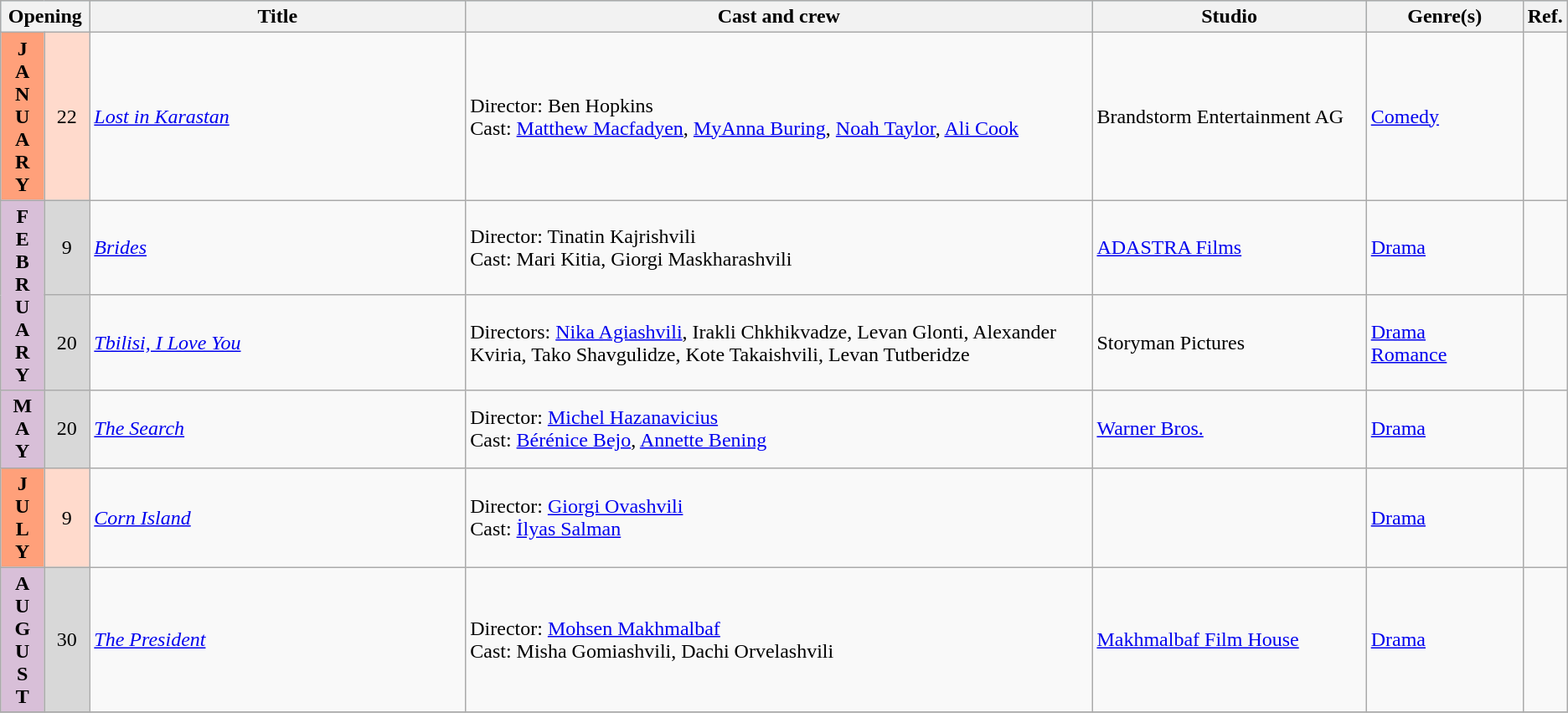<table class="wikitable">
<tr style="background:#b0e0e6; text-align:center;">
<th colspan="2">Opening</th>
<th style="width:24%;">Title</th>
<th style="width:40%;">Cast and crew</th>
<th>Studio</th>
<th style="width:10%;">Genre(s)</th>
<th style="width:2%;">Ref.</th>
</tr>
<tr>
<th rowspan="1" style="text-align:center; background:#ffa07a; textcolor:#000;">J<br>A<br>N<br>U<br>A<br>R<br>Y</th>
<td rowspan="1" style="text-align:center; background:#ffdacc;">22</td>
<td><em><a href='#'>Lost in Karastan</a></em></td>
<td>Director: Ben Hopkins <br> Cast: <a href='#'>Matthew Macfadyen</a>, <a href='#'>MyAnna Buring</a>, <a href='#'>Noah Taylor</a>, <a href='#'>Ali Cook</a></td>
<td>Brandstorm Entertainment AG</td>
<td><a href='#'>Comedy</a></td>
<td style="text-align:center"></td>
</tr>
<tr>
<th rowspan="2" style="text-align:center; background:thistle; textcolor:#000;">F<br>E<br>B<br>R<br>U<br>A<br>R<br>Y</th>
<td rowspan="1" style="text-align:center; background:#d8d8d8;">9</td>
<td><em><a href='#'>Brides</a></em></td>
<td>Director: Tinatin Kajrishvili <br> Cast: Mari Kitia, Giorgi Maskharashvili</td>
<td><a href='#'>ADASTRA Films</a></td>
<td><a href='#'>Drama</a></td>
<td style="text-align:center"></td>
</tr>
<tr>
<td rowspan="1" style="text-align:center; background:#d8d8d8;">20</td>
<td><em><a href='#'>Tbilisi, I Love You</a></em></td>
<td>Directors: <a href='#'>Nika Agiashvili</a>, Irakli Chkhikvadze, Levan Glonti, Alexander Kviria, Tako Shavgulidze, Kote Takaishvili, Levan Tutberidze</td>
<td>Storyman Pictures</td>
<td><a href='#'>Drama</a> <br> <a href='#'>Romance</a></td>
<td style="text-align:center"></td>
</tr>
<tr>
<th rowspan="1" style="text-align:center; background:thistle; textcolor:#000;">M<br>A<br>Y</th>
<td rowspan="1" style="text-align:center; background:#d8d8d8;">20</td>
<td><em><a href='#'>The Search</a></em></td>
<td>Director: <a href='#'>Michel Hazanavicius</a> <br> Cast: <a href='#'>Bérénice Bejo</a>, <a href='#'>Annette Bening</a></td>
<td><a href='#'>Warner Bros.</a></td>
<td><a href='#'>Drama</a></td>
<td style="text-align:center"></td>
</tr>
<tr>
<th rowspan="1" style="text-align:center; background:#ffa07a; textcolor:#000;">J<br>U<br>L<br>Y</th>
<td rowspan="1" style="text-align:center; background:#ffdacc;">9</td>
<td><em><a href='#'>Corn Island</a></em></td>
<td>Director: <a href='#'>Giorgi Ovashvili</a> <br> Cast: <a href='#'>İlyas Salman</a></td>
<td></td>
<td><a href='#'>Drama</a></td>
<td style="text-align:center"></td>
</tr>
<tr>
<th rowspan="1" style="text-align:center; background:thistle; textcolor:#000;">A<br>U<br>G<br>U<br>S<br>T</th>
<td rowspan="1" style="text-align:center; background:#d8d8d8;">30</td>
<td><em><a href='#'>The President</a></em></td>
<td>Director: <a href='#'>Mohsen Makhmalbaf</a> <br> Cast: Misha Gomiashvili, Dachi Orvelashvili</td>
<td><a href='#'>Makhmalbaf Film House</a></td>
<td><a href='#'>Drama</a></td>
<td style="text-align:center"></td>
</tr>
<tr>
</tr>
</table>
